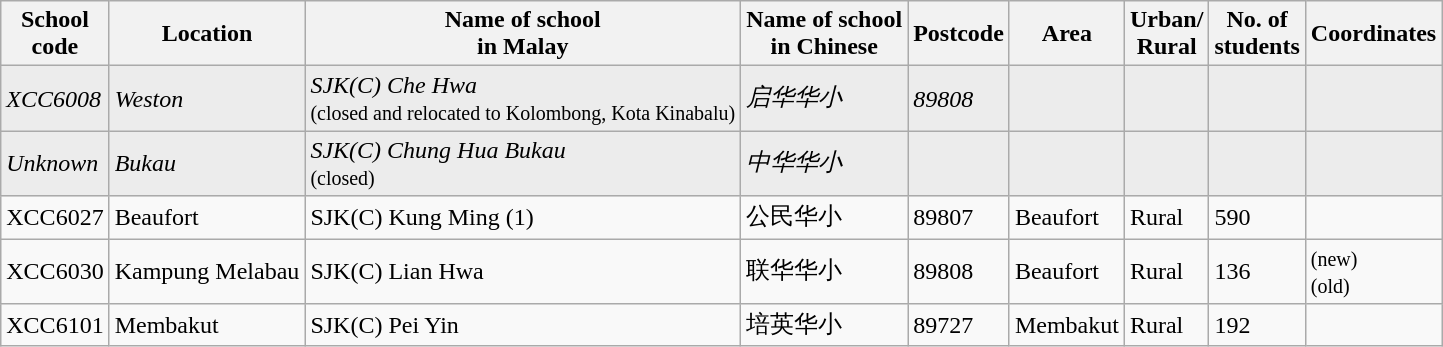<table class="wikitable sortable">
<tr>
<th>School<br>code</th>
<th>Location</th>
<th>Name of school<br>in Malay</th>
<th>Name of school<br>in Chinese</th>
<th>Postcode</th>
<th>Area</th>
<th>Urban/<br>Rural</th>
<th>No. of<br>students</th>
<th>Coordinates</th>
</tr>
<tr bgcolor="#ECECEC">
<td><em>XCC6008</em></td>
<td><em>Weston</em></td>
<td><em>SJK(C) Che Hwa</em><br><small>(closed and relocated to Kolombong, Kota Kinabalu)</small></td>
<td><em>启华华小</em></td>
<td><em>89808</em></td>
<td></td>
<td></td>
<td></td>
<td></td>
</tr>
<tr bgcolor="#ECECEC">
<td><em>Unknown</em></td>
<td><em>Bukau</em></td>
<td><em>SJK(C) Chung Hua Bukau</em><br><small>(closed)</small></td>
<td><em>中华华小</em></td>
<td></td>
<td></td>
<td></td>
<td></td>
<td></td>
</tr>
<tr>
<td>XCC6027</td>
<td>Beaufort</td>
<td>SJK(C) Kung Ming (1)</td>
<td>公民华小</td>
<td>89807</td>
<td>Beaufort</td>
<td>Rural</td>
<td>590</td>
<td></td>
</tr>
<tr>
<td>XCC6030</td>
<td>Kampung Melabau</td>
<td>SJK(C) Lian Hwa</td>
<td>联华华小</td>
<td>89808</td>
<td>Beaufort</td>
<td>Rural</td>
<td>136</td>
<td> <small>(new)</small><br> <small>(old)</small></td>
</tr>
<tr>
<td>XCC6101</td>
<td>Membakut</td>
<td>SJK(C) Pei Yin</td>
<td>培英华小</td>
<td>89727</td>
<td>Membakut</td>
<td>Rural</td>
<td>192</td>
<td></td>
</tr>
</table>
